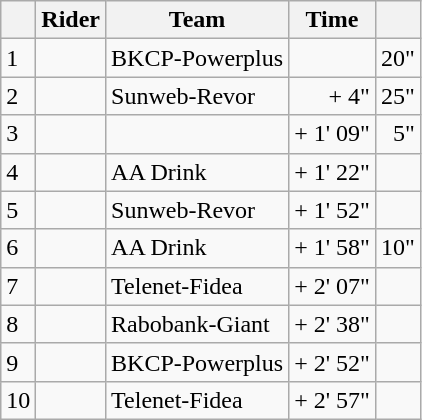<table class="wikitable">
<tr>
<th></th>
<th>Rider</th>
<th>Team</th>
<th>Time</th>
<th></th>
</tr>
<tr>
<td>1</td>
<td></td>
<td>BKCP-Powerplus</td>
<td align="right"></td>
<td align="right">20"</td>
</tr>
<tr>
<td>2</td>
<td></td>
<td>Sunweb-Revor</td>
<td align="right">+ 4"</td>
<td align="right">25"</td>
</tr>
<tr>
<td>3</td>
<td></td>
<td></td>
<td align="right">+ 1' 09"</td>
<td align="right">5"</td>
</tr>
<tr>
<td>4</td>
<td></td>
<td>AA Drink</td>
<td align="right">+ 1' 22"</td>
<td></td>
</tr>
<tr>
<td>5</td>
<td></td>
<td>Sunweb-Revor</td>
<td align="right">+ 1' 52"</td>
<td></td>
</tr>
<tr>
<td>6</td>
<td></td>
<td>AA Drink</td>
<td align="right">+ 1' 58"</td>
<td align="right">10"</td>
</tr>
<tr>
<td>7</td>
<td></td>
<td>Telenet-Fidea</td>
<td align="right">+ 2' 07"</td>
<td></td>
</tr>
<tr>
<td>8</td>
<td></td>
<td>Rabobank-Giant</td>
<td align="right">+ 2' 38"</td>
<td></td>
</tr>
<tr>
<td>9</td>
<td></td>
<td>BKCP-Powerplus</td>
<td align="right">+ 2' 52"</td>
<td></td>
</tr>
<tr>
<td>10</td>
<td></td>
<td>Telenet-Fidea</td>
<td align="right">+ 2' 57"</td>
<td></td>
</tr>
</table>
